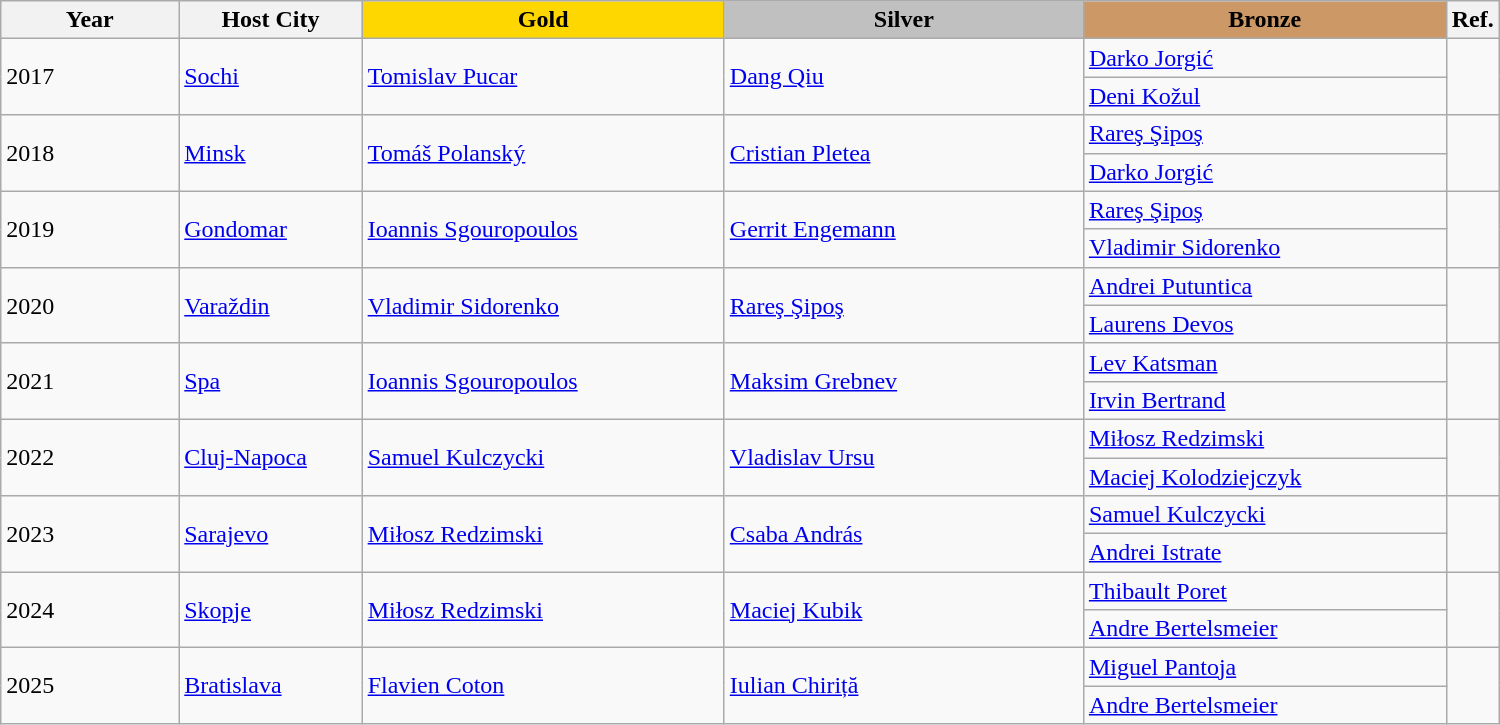<table class="wikitable" style="text-align:left; width:1000px;">
<tr>
<th width="120">Year</th>
<th width="120">Host City</th>
<th width="250" style="background-color: gold">Gold</th>
<th width="250" style="background-color: silver">Silver</th>
<th width="250" style="background-color: #cc9966">Bronze</th>
<th width="15">Ref.</th>
</tr>
<tr>
<td rowspan=2>2017</td>
<td rowspan=2><a href='#'>Sochi</a></td>
<td rowspan=2> <a href='#'>Tomislav Pucar</a></td>
<td rowspan=2> <a href='#'>Dang Qiu</a></td>
<td> <a href='#'>Darko Jorgić</a></td>
<td rowspan=2></td>
</tr>
<tr>
<td> <a href='#'>Deni Kožul</a></td>
</tr>
<tr>
<td rowspan=2>2018</td>
<td rowspan=2><a href='#'>Minsk</a></td>
<td rowspan=2> <a href='#'>Tomáš Polanský</a></td>
<td rowspan=2> <a href='#'>Cristian Pletea</a></td>
<td> <a href='#'>Rareş Şipoş</a></td>
<td rowspan=2></td>
</tr>
<tr>
<td> <a href='#'>Darko Jorgić</a></td>
</tr>
<tr>
<td rowspan=2>2019</td>
<td rowspan=2><a href='#'>Gondomar</a></td>
<td rowspan=2> <a href='#'>Ioannis Sgouropoulos</a></td>
<td rowspan=2> <a href='#'>Gerrit Engemann</a></td>
<td> <a href='#'>Rareş Şipoş</a></td>
<td rowspan=2></td>
</tr>
<tr>
<td> <a href='#'>Vladimir Sidorenko</a></td>
</tr>
<tr>
<td rowspan=2>2020</td>
<td rowspan=2><a href='#'>Varaždin</a></td>
<td rowspan=2> <a href='#'>Vladimir Sidorenko</a></td>
<td rowspan=2> <a href='#'>Rareş Şipoş</a></td>
<td> <a href='#'>Andrei Putuntica</a></td>
<td rowspan=2></td>
</tr>
<tr>
<td> <a href='#'>Laurens Devos</a></td>
</tr>
<tr>
<td rowspan=2>2021</td>
<td rowspan=2><a href='#'>Spa</a></td>
<td rowspan=2> <a href='#'>Ioannis Sgouropoulos</a></td>
<td rowspan=2> <a href='#'>Maksim Grebnev</a></td>
<td> <a href='#'>Lev Katsman</a></td>
<td rowspan=2></td>
</tr>
<tr>
<td> <a href='#'>Irvin Bertrand</a></td>
</tr>
<tr>
<td rowspan=2>2022</td>
<td rowspan=2><a href='#'>Cluj-Napoca</a></td>
<td rowspan=2> <a href='#'>Samuel Kulczycki</a></td>
<td rowspan=2> <a href='#'>Vladislav Ursu</a></td>
<td> <a href='#'>Miłosz Redzimski</a></td>
<td rowspan=2></td>
</tr>
<tr>
<td> <a href='#'>Maciej Kolodziejczyk</a></td>
</tr>
<tr>
<td rowspan=2>2023</td>
<td rowspan=2><a href='#'>Sarajevo</a></td>
<td rowspan=2> <a href='#'>Miłosz Redzimski</a></td>
<td rowspan=2> <a href='#'>Csaba András</a></td>
<td> <a href='#'>Samuel Kulczycki</a></td>
<td rowspan=2></td>
</tr>
<tr>
<td> <a href='#'>Andrei Istrate</a></td>
</tr>
<tr>
<td rowspan=2>2024</td>
<td rowspan=2><a href='#'>Skopje</a></td>
<td rowspan=2> <a href='#'>Miłosz Redzimski</a></td>
<td rowspan=2> <a href='#'>Maciej Kubik</a></td>
<td> <a href='#'>Thibault Poret</a></td>
<td rowspan=2></td>
</tr>
<tr>
<td> <a href='#'>Andre Bertelsmeier</a></td>
</tr>
<tr>
<td rowspan=2>2025</td>
<td rowspan=2><a href='#'>Bratislava</a></td>
<td rowspan=2> <a href='#'>Flavien Coton</a></td>
<td rowspan=2> <a href='#'>Iulian Chiriță</a></td>
<td> <a href='#'>Miguel Pantoja</a></td>
<td rowspan=2></td>
</tr>
<tr>
<td> <a href='#'>Andre Bertelsmeier</a></td>
</tr>
</table>
